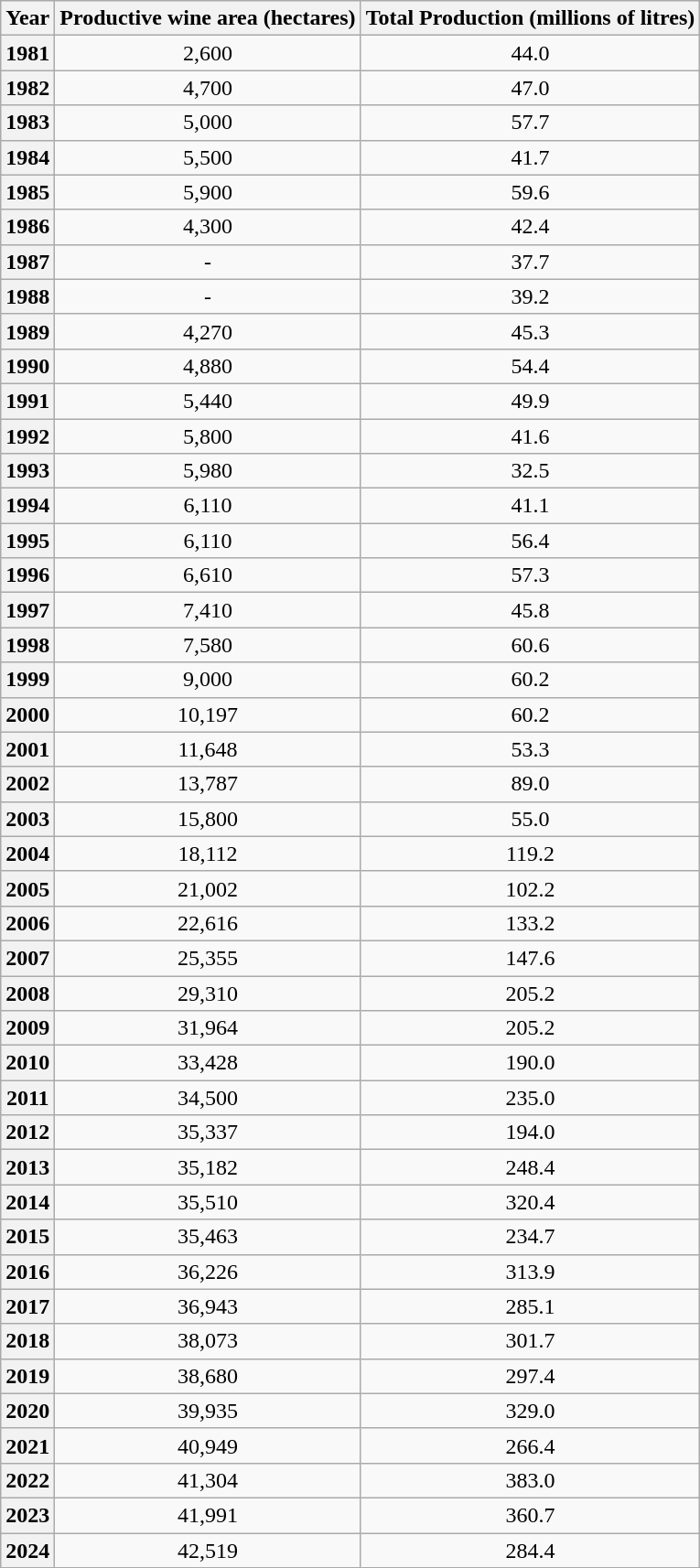<table class="wikitable sortable collapsible collapsed" style="text-align:center">
<tr>
<th>Year</th>
<th>Productive wine area (hectares)</th>
<th>Total Production (millions of litres)</th>
</tr>
<tr>
<th>1981</th>
<td>2,600</td>
<td>44.0</td>
</tr>
<tr>
<th>1982</th>
<td>4,700</td>
<td>47.0</td>
</tr>
<tr>
<th>1983</th>
<td>5,000</td>
<td>57.7</td>
</tr>
<tr>
<th>1984</th>
<td>5,500</td>
<td>41.7</td>
</tr>
<tr>
<th>1985</th>
<td>5,900</td>
<td>59.6</td>
</tr>
<tr>
<th>1986</th>
<td>4,300</td>
<td>42.4</td>
</tr>
<tr>
<th>1987</th>
<td>-</td>
<td>37.7</td>
</tr>
<tr>
<th>1988</th>
<td>-</td>
<td>39.2</td>
</tr>
<tr>
<th>1989</th>
<td>4,270</td>
<td>45.3</td>
</tr>
<tr>
<th>1990</th>
<td>4,880</td>
<td>54.4</td>
</tr>
<tr>
<th>1991</th>
<td>5,440</td>
<td>49.9</td>
</tr>
<tr>
<th>1992</th>
<td>5,800</td>
<td>41.6</td>
</tr>
<tr>
<th>1993</th>
<td>5,980</td>
<td>32.5</td>
</tr>
<tr>
<th>1994</th>
<td>6,110</td>
<td>41.1</td>
</tr>
<tr>
<th>1995</th>
<td>6,110</td>
<td>56.4</td>
</tr>
<tr>
<th>1996</th>
<td>6,610</td>
<td>57.3</td>
</tr>
<tr>
<th>1997</th>
<td>7,410</td>
<td>45.8</td>
</tr>
<tr>
<th>1998</th>
<td>7,580</td>
<td>60.6</td>
</tr>
<tr>
<th>1999</th>
<td>9,000</td>
<td>60.2</td>
</tr>
<tr>
<th>2000</th>
<td>10,197</td>
<td>60.2</td>
</tr>
<tr>
<th>2001</th>
<td>11,648</td>
<td>53.3</td>
</tr>
<tr>
<th>2002</th>
<td>13,787</td>
<td>89.0</td>
</tr>
<tr>
<th>2003</th>
<td>15,800</td>
<td>55.0</td>
</tr>
<tr>
<th>2004</th>
<td>18,112</td>
<td>119.2</td>
</tr>
<tr>
<th>2005</th>
<td>21,002</td>
<td>102.2</td>
</tr>
<tr>
<th>2006</th>
<td>22,616</td>
<td>133.2</td>
</tr>
<tr>
<th>2007</th>
<td>25,355</td>
<td>147.6</td>
</tr>
<tr>
<th>2008</th>
<td>29,310</td>
<td>205.2</td>
</tr>
<tr>
<th>2009</th>
<td>31,964</td>
<td>205.2</td>
</tr>
<tr>
<th>2010</th>
<td>33,428</td>
<td>190.0</td>
</tr>
<tr>
<th>2011</th>
<td>34,500</td>
<td>235.0</td>
</tr>
<tr>
<th>2012</th>
<td>35,337</td>
<td>194.0</td>
</tr>
<tr>
<th>2013</th>
<td>35,182</td>
<td>248.4</td>
</tr>
<tr>
<th>2014</th>
<td>35,510</td>
<td>320.4</td>
</tr>
<tr>
<th>2015</th>
<td>35,463</td>
<td>234.7</td>
</tr>
<tr>
<th>2016</th>
<td>36,226</td>
<td>313.9</td>
</tr>
<tr>
<th>2017</th>
<td>36,943</td>
<td>285.1</td>
</tr>
<tr>
<th>2018</th>
<td>38,073</td>
<td>301.7</td>
</tr>
<tr>
<th>2019</th>
<td>38,680</td>
<td>297.4</td>
</tr>
<tr>
<th>2020</th>
<td>39,935</td>
<td>329.0</td>
</tr>
<tr>
<th>2021</th>
<td>40,949</td>
<td>266.4</td>
</tr>
<tr>
<th>2022</th>
<td>41,304</td>
<td>383.0</td>
</tr>
<tr>
<th>2023</th>
<td>41,991</td>
<td>360.7</td>
</tr>
<tr>
<th>2024</th>
<td>42,519</td>
<td>284.4</td>
</tr>
</table>
